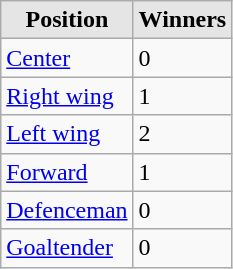<table class="wikitable">
<tr>
<th style="background:#e5e5e5;">Position</th>
<th style="background:#e5e5e5;">Winners</th>
</tr>
<tr>
<td><a href='#'>Center</a></td>
<td>0</td>
</tr>
<tr>
<td><a href='#'>Right wing</a></td>
<td>1</td>
</tr>
<tr>
<td><a href='#'>Left wing</a></td>
<td>2</td>
</tr>
<tr>
<td><a href='#'>Forward</a></td>
<td>1</td>
</tr>
<tr>
<td><a href='#'>Defenceman</a></td>
<td>0</td>
</tr>
<tr>
<td><a href='#'>Goaltender</a></td>
<td>0</td>
</tr>
</table>
